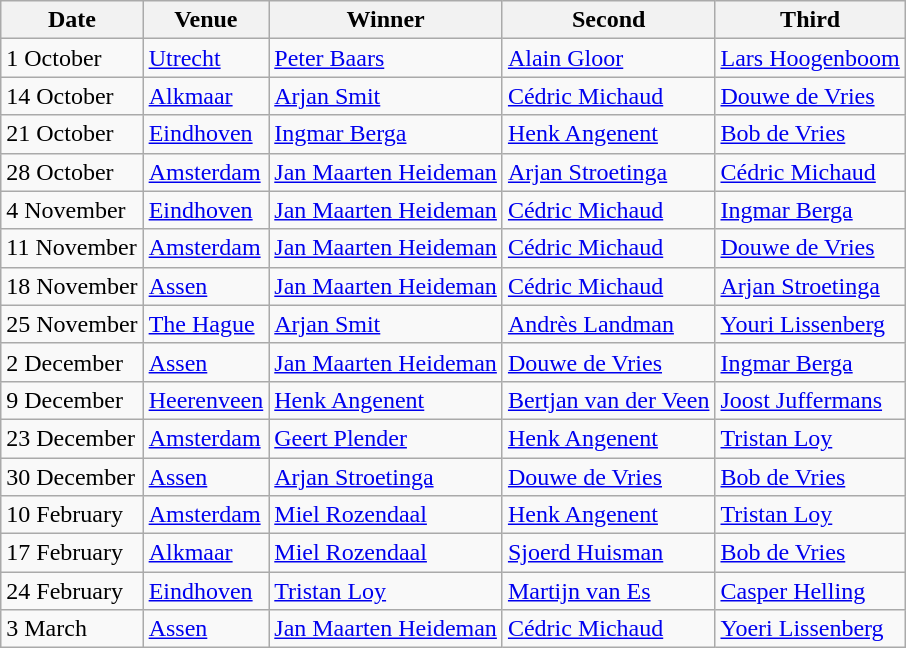<table class="wikitable">
<tr>
<th>Date</th>
<th>Venue</th>
<th>Winner</th>
<th>Second</th>
<th>Third</th>
</tr>
<tr>
<td>1 October</td>
<td><a href='#'>Utrecht</a></td>
<td> <a href='#'>Peter Baars</a></td>
<td> <a href='#'>Alain Gloor</a></td>
<td> <a href='#'>Lars Hoogenboom</a></td>
</tr>
<tr>
<td>14 October</td>
<td><a href='#'>Alkmaar</a></td>
<td> <a href='#'>Arjan Smit</a></td>
<td> <a href='#'>Cédric Michaud</a></td>
<td> <a href='#'>Douwe de Vries</a></td>
</tr>
<tr>
<td>21 October</td>
<td><a href='#'>Eindhoven</a></td>
<td> <a href='#'>Ingmar Berga</a></td>
<td> <a href='#'>Henk Angenent</a></td>
<td> <a href='#'>Bob de Vries</a></td>
</tr>
<tr>
<td>28 October</td>
<td><a href='#'>Amsterdam</a></td>
<td> <a href='#'>Jan Maarten Heideman</a></td>
<td> <a href='#'>Arjan Stroetinga</a></td>
<td> <a href='#'>Cédric Michaud</a></td>
</tr>
<tr>
<td>4 November</td>
<td><a href='#'>Eindhoven</a></td>
<td> <a href='#'>Jan Maarten Heideman</a></td>
<td> <a href='#'>Cédric Michaud</a></td>
<td> <a href='#'>Ingmar Berga</a></td>
</tr>
<tr>
<td>11 November</td>
<td><a href='#'>Amsterdam</a></td>
<td> <a href='#'>Jan Maarten Heideman</a></td>
<td> <a href='#'>Cédric Michaud</a></td>
<td> <a href='#'>Douwe de Vries</a></td>
</tr>
<tr>
<td>18 November</td>
<td><a href='#'>Assen</a></td>
<td> <a href='#'>Jan Maarten Heideman</a></td>
<td> <a href='#'>Cédric Michaud</a></td>
<td> <a href='#'>Arjan Stroetinga</a></td>
</tr>
<tr>
<td>25 November</td>
<td><a href='#'>The Hague</a></td>
<td> <a href='#'>Arjan Smit</a></td>
<td> <a href='#'>Andrès Landman</a></td>
<td> <a href='#'>Youri Lissenberg</a></td>
</tr>
<tr>
<td>2 December</td>
<td><a href='#'>Assen</a></td>
<td> <a href='#'>Jan Maarten Heideman</a></td>
<td> <a href='#'>Douwe de Vries</a></td>
<td> <a href='#'>Ingmar Berga</a></td>
</tr>
<tr>
<td>9 December</td>
<td><a href='#'>Heerenveen</a></td>
<td> <a href='#'>Henk Angenent</a></td>
<td> <a href='#'>Bertjan van der Veen</a></td>
<td> <a href='#'>Joost Juffermans</a></td>
</tr>
<tr>
<td>23 December</td>
<td><a href='#'>Amsterdam</a></td>
<td> <a href='#'>Geert Plender</a></td>
<td> <a href='#'>Henk Angenent</a></td>
<td> <a href='#'>Tristan Loy</a></td>
</tr>
<tr>
<td>30 December</td>
<td><a href='#'>Assen</a></td>
<td> <a href='#'>Arjan Stroetinga</a></td>
<td> <a href='#'>Douwe de Vries</a></td>
<td> <a href='#'>Bob de Vries</a></td>
</tr>
<tr>
<td>10 February</td>
<td><a href='#'>Amsterdam</a></td>
<td> <a href='#'>Miel Rozendaal</a></td>
<td> <a href='#'>Henk Angenent</a></td>
<td> <a href='#'>Tristan Loy</a></td>
</tr>
<tr>
<td>17 February</td>
<td><a href='#'>Alkmaar</a></td>
<td> <a href='#'>Miel Rozendaal</a></td>
<td> <a href='#'>Sjoerd Huisman</a></td>
<td> <a href='#'>Bob de Vries</a></td>
</tr>
<tr>
<td>24 February</td>
<td><a href='#'>Eindhoven</a></td>
<td> <a href='#'>Tristan Loy</a></td>
<td> <a href='#'>Martijn van Es</a></td>
<td> <a href='#'>Casper Helling</a></td>
</tr>
<tr>
<td>3 March</td>
<td><a href='#'>Assen</a></td>
<td> <a href='#'>Jan Maarten Heideman</a></td>
<td> <a href='#'>Cédric Michaud</a></td>
<td> <a href='#'>Yoeri Lissenberg</a></td>
</tr>
</table>
